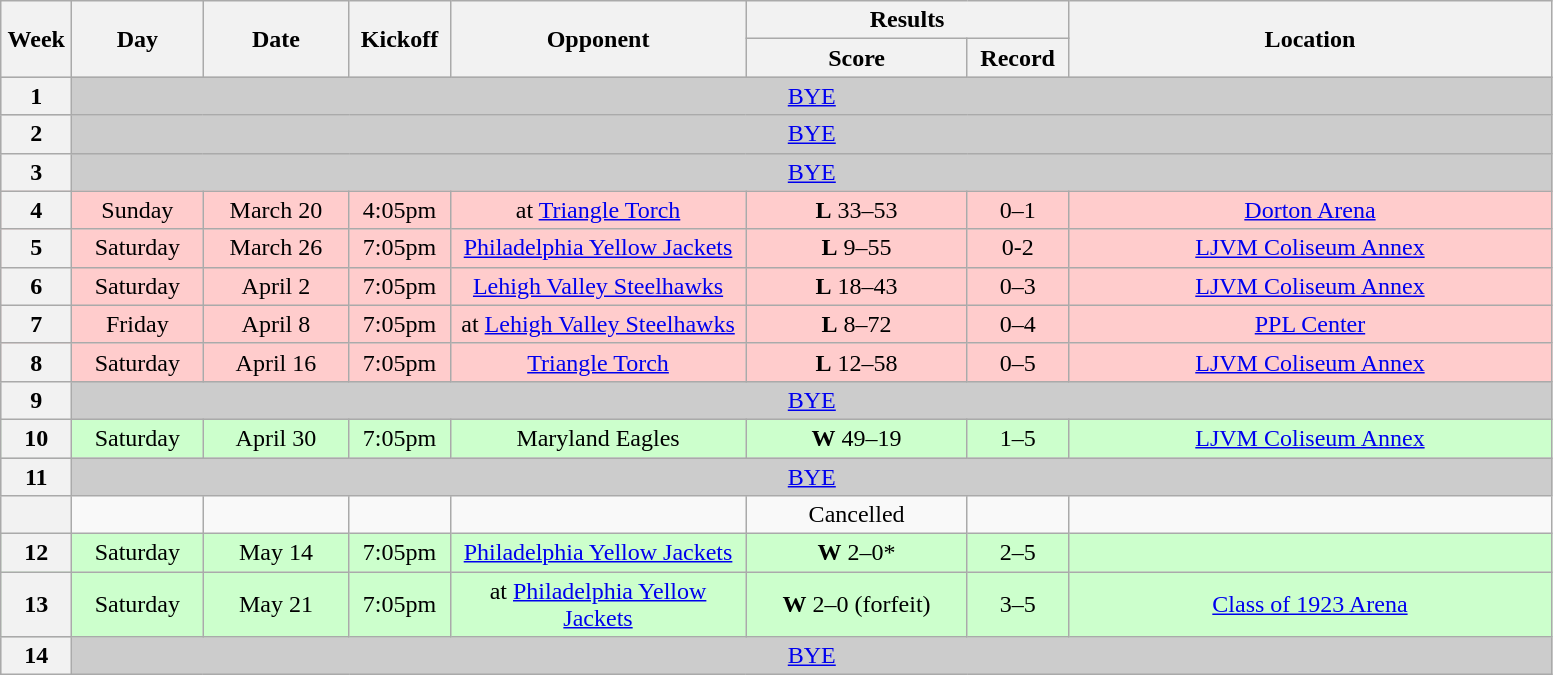<table class="wikitable">
<tr>
<th rowspan="2" width="40">Week</th>
<th rowspan="2" width="80">Day</th>
<th rowspan="2" width="90">Date</th>
<th rowspan="2" width="60">Kickoff</th>
<th rowspan="2" width="190">Opponent</th>
<th colspan="2" width="200">Results</th>
<th rowspan="2" width="315">Location</th>
</tr>
<tr>
<th width="140">Score</th>
<th width="60">Record</th>
</tr>
<tr align="center" bgcolor="#CCCCCC">
<th>1</th>
<td colSpan=7><a href='#'>BYE</a></td>
</tr>
<tr align="center" bgcolor="#CCCCCC">
<th>2</th>
<td colSpan=7><a href='#'>BYE</a></td>
</tr>
<tr align="center" bgcolor="#CCCCCC">
<th>3</th>
<td colSpan=7><a href='#'>BYE</a></td>
</tr>
<tr align="center" bgcolor="#FFCCCC">
<th>4</th>
<td>Sunday</td>
<td>March 20</td>
<td>4:05pm</td>
<td>at <a href='#'>Triangle Torch</a></td>
<td><strong>L</strong> 33–53</td>
<td>0–1</td>
<td><a href='#'>Dorton Arena</a></td>
</tr>
<tr align="center" bgcolor="#FFCCCC">
<th>5</th>
<td>Saturday</td>
<td>March 26</td>
<td>7:05pm</td>
<td><a href='#'>Philadelphia Yellow Jackets</a></td>
<td><strong>L</strong> 9–55</td>
<td>0-2</td>
<td><a href='#'>LJVM Coliseum Annex</a></td>
</tr>
<tr align="center" bgcolor="#FFCCCC">
<th>6</th>
<td>Saturday</td>
<td>April 2</td>
<td>7:05pm</td>
<td><a href='#'>Lehigh Valley Steelhawks</a></td>
<td><strong>L</strong> 18–43</td>
<td>0–3</td>
<td><a href='#'>LJVM Coliseum Annex</a></td>
</tr>
<tr align="center" bgcolor="#FFCCCC">
<th>7</th>
<td>Friday</td>
<td>April 8</td>
<td>7:05pm</td>
<td>at <a href='#'>Lehigh Valley Steelhawks</a></td>
<td><strong>L</strong> 8–72</td>
<td>0–4</td>
<td><a href='#'>PPL Center</a></td>
</tr>
<tr align="center" bgcolor="#FFCCCC">
<th>8</th>
<td>Saturday</td>
<td>April 16</td>
<td>7:05pm</td>
<td><a href='#'>Triangle Torch</a></td>
<td><strong>L</strong> 12–58</td>
<td>0–5</td>
<td><a href='#'>LJVM Coliseum Annex</a></td>
</tr>
<tr align="center" bgcolor="#CCCCCC">
<th>9</th>
<td colSpan=7><a href='#'>BYE</a></td>
</tr>
<tr align="center" bgcolor="#CCFFCC">
<th>10</th>
<td>Saturday</td>
<td>April 30</td>
<td>7:05pm</td>
<td>Maryland Eagles</td>
<td><strong>W</strong> 49–19</td>
<td>1–5</td>
<td><a href='#'>LJVM Coliseum Annex</a></td>
</tr>
<tr align="center" bgcolor="#CCCCCC">
<th>11</th>
<td colSpan=7><a href='#'>BYE</a></td>
</tr>
<tr align="center" >
<th></th>
<td></td>
<td></td>
<td></td>
<td></td>
<td>Cancelled</td>
<td></td>
<td></td>
</tr>
<tr align="center" bgcolor="#CCFFCC">
<th>12</th>
<td>Saturday</td>
<td>May 14</td>
<td>7:05pm</td>
<td><a href='#'>Philadelphia Yellow Jackets</a></td>
<td><strong>W</strong> 2–0*</td>
<td>2–5</td>
<td></td>
</tr>
<tr align="center" bgcolor="#CCFFCC">
<th>13</th>
<td>Saturday</td>
<td>May 21</td>
<td>7:05pm</td>
<td>at <a href='#'>Philadelphia Yellow Jackets</a></td>
<td><strong>W</strong> 2–0 (forfeit)</td>
<td>3–5</td>
<td><a href='#'>Class of 1923 Arena</a></td>
</tr>
<tr align="center" bgcolor="#CCCCCC">
<th>14</th>
<td colSpan=7><a href='#'>BYE</a></td>
</tr>
</table>
